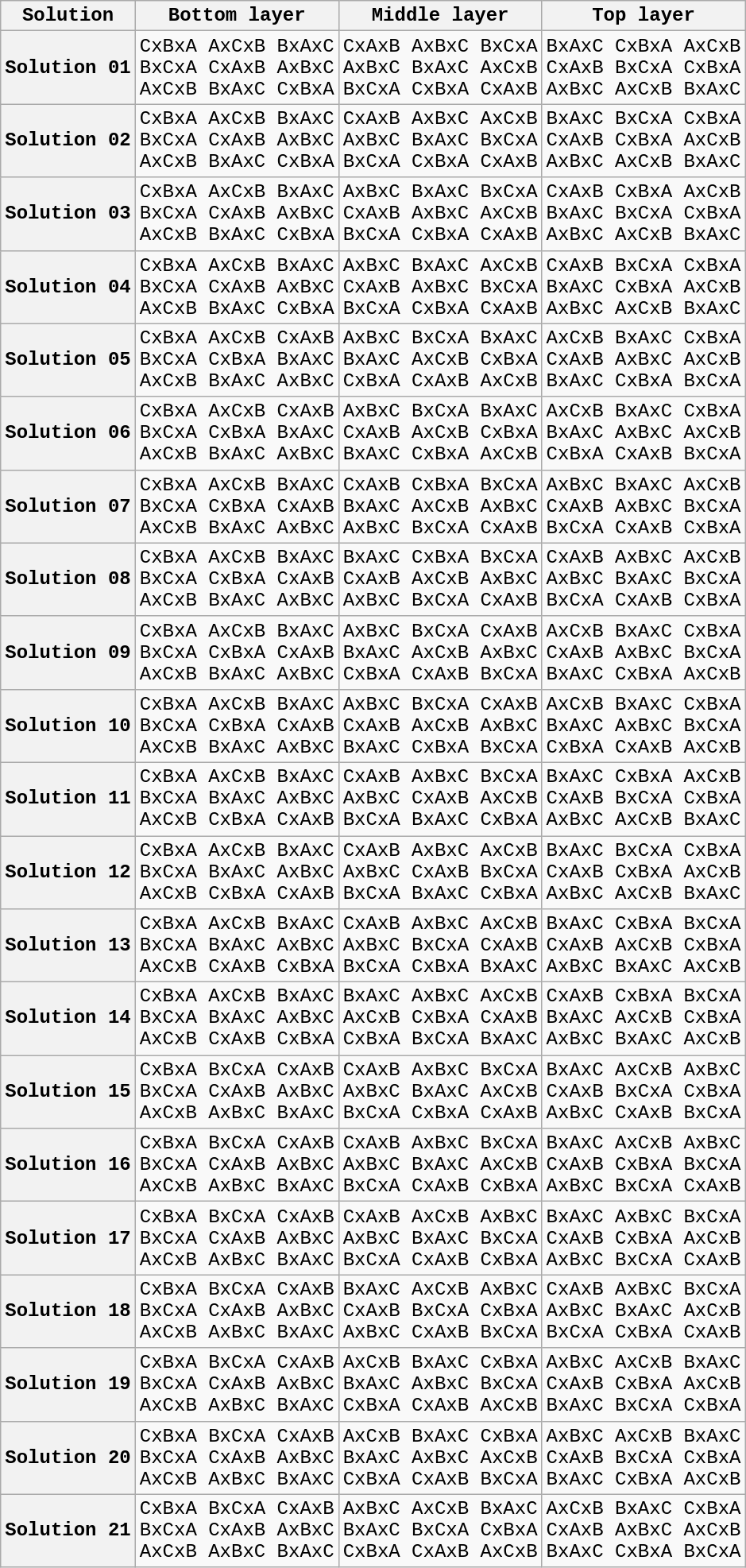<table class='wikitable' align='center' style="font-family:'Consolas','Inconsolata','Courier New','DejaVu Sans Mono','monospace'">
<tr>
<th>Solution</th>
<th>Bottom layer</th>
<th>Middle layer</th>
<th>Top layer</th>
</tr>
<tr>
<th>Solution 01</th>
<td align="center">CxBxA AxCxB BxAxC<br>BxCxA CxAxB AxBxC<br>AxCxB BxAxC CxBxA</td>
<td align="center">CxAxB AxBxC BxCxA<br>AxBxC BxAxC AxCxB<br>BxCxA CxBxA CxAxB</td>
<td align="center">BxAxC CxBxA AxCxB<br>CxAxB BxCxA CxBxA<br>AxBxC AxCxB BxAxC</td>
</tr>
<tr>
<th>Solution 02</th>
<td align="center">CxBxA AxCxB BxAxC<br>BxCxA CxAxB AxBxC<br>AxCxB BxAxC CxBxA</td>
<td align="center">CxAxB AxBxC AxCxB<br>AxBxC BxAxC BxCxA<br>BxCxA CxBxA CxAxB</td>
<td align="center">BxAxC BxCxA CxBxA<br>CxAxB CxBxA AxCxB<br>AxBxC AxCxB BxAxC</td>
</tr>
<tr>
<th>Solution 03</th>
<td align="center">CxBxA AxCxB BxAxC<br>BxCxA CxAxB AxBxC<br>AxCxB BxAxC CxBxA</td>
<td align="center">AxBxC BxAxC BxCxA<br>CxAxB AxBxC AxCxB<br>BxCxA CxBxA CxAxB</td>
<td align="center">CxAxB CxBxA AxCxB<br>BxAxC BxCxA CxBxA<br>AxBxC AxCxB BxAxC</td>
</tr>
<tr>
<th>Solution 04</th>
<td align="center">CxBxA AxCxB BxAxC<br>BxCxA CxAxB AxBxC<br>AxCxB BxAxC CxBxA</td>
<td align="center">AxBxC BxAxC AxCxB<br>CxAxB AxBxC BxCxA<br>BxCxA CxBxA CxAxB</td>
<td align="center">CxAxB BxCxA CxBxA<br>BxAxC CxBxA AxCxB<br>AxBxC AxCxB BxAxC</td>
</tr>
<tr>
<th>Solution 05</th>
<td align="center">CxBxA AxCxB CxAxB<br>BxCxA CxBxA BxAxC<br>AxCxB BxAxC AxBxC</td>
<td align="center">AxBxC BxCxA BxAxC<br>BxAxC AxCxB CxBxA<br>CxBxA CxAxB AxCxB</td>
<td align="center">AxCxB BxAxC CxBxA<br>CxAxB AxBxC AxCxB<br>BxAxC CxBxA BxCxA</td>
</tr>
<tr>
<th>Solution 06</th>
<td align="center">CxBxA AxCxB CxAxB<br>BxCxA CxBxA BxAxC<br>AxCxB BxAxC AxBxC</td>
<td align="center">AxBxC BxCxA BxAxC<br>CxAxB AxCxB CxBxA<br>BxAxC CxBxA AxCxB</td>
<td align="center">AxCxB BxAxC CxBxA<br>BxAxC AxBxC AxCxB<br>CxBxA CxAxB BxCxA</td>
</tr>
<tr>
<th>Solution 07</th>
<td align="center">CxBxA AxCxB BxAxC<br>BxCxA CxBxA CxAxB<br>AxCxB BxAxC AxBxC</td>
<td align="center">CxAxB CxBxA BxCxA<br>BxAxC AxCxB AxBxC<br>AxBxC BxCxA CxAxB</td>
<td align="center">AxBxC BxAxC AxCxB<br>CxAxB AxBxC BxCxA<br>BxCxA CxAxB CxBxA</td>
</tr>
<tr>
<th>Solution 08</th>
<td align="center">CxBxA AxCxB BxAxC<br>BxCxA CxBxA CxAxB<br>AxCxB BxAxC AxBxC</td>
<td align="center">BxAxC CxBxA BxCxA<br>CxAxB AxCxB AxBxC<br>AxBxC BxCxA CxAxB</td>
<td align="center">CxAxB AxBxC AxCxB<br>AxBxC BxAxC BxCxA<br>BxCxA CxAxB CxBxA</td>
</tr>
<tr>
<th>Solution 09</th>
<td align="center">CxBxA AxCxB BxAxC<br>BxCxA CxBxA CxAxB<br>AxCxB BxAxC AxBxC</td>
<td align="center">AxBxC BxCxA CxAxB<br>BxAxC AxCxB AxBxC<br>CxBxA CxAxB BxCxA</td>
<td align="center">AxCxB BxAxC CxBxA<br>CxAxB AxBxC BxCxA<br>BxAxC CxBxA AxCxB</td>
</tr>
<tr>
<th>Solution 10</th>
<td align="center">CxBxA AxCxB BxAxC<br>BxCxA CxBxA CxAxB<br>AxCxB BxAxC AxBxC</td>
<td align="center">AxBxC BxCxA CxAxB<br>CxAxB AxCxB AxBxC<br>BxAxC CxBxA BxCxA</td>
<td align="center">AxCxB BxAxC CxBxA<br>BxAxC AxBxC BxCxA<br>CxBxA CxAxB AxCxB</td>
</tr>
<tr>
<th>Solution 11</th>
<td align="center">CxBxA AxCxB BxAxC<br>BxCxA BxAxC AxBxC<br>AxCxB CxBxA CxAxB</td>
<td align="center">CxAxB AxBxC BxCxA<br>AxBxC CxAxB AxCxB<br>BxCxA BxAxC CxBxA</td>
<td align="center">BxAxC CxBxA AxCxB<br>CxAxB BxCxA CxBxA<br>AxBxC AxCxB BxAxC</td>
</tr>
<tr>
<th>Solution 12</th>
<td align="center">CxBxA AxCxB BxAxC<br>BxCxA BxAxC AxBxC<br>AxCxB CxBxA CxAxB</td>
<td align="center">CxAxB AxBxC AxCxB<br>AxBxC CxAxB BxCxA<br>BxCxA BxAxC CxBxA</td>
<td align="center">BxAxC BxCxA CxBxA<br>CxAxB CxBxA AxCxB<br>AxBxC AxCxB BxAxC</td>
</tr>
<tr>
<th>Solution 13</th>
<td align="center">CxBxA AxCxB BxAxC<br>BxCxA BxAxC AxBxC<br>AxCxB CxAxB CxBxA</td>
<td align="center">CxAxB AxBxC AxCxB<br>AxBxC BxCxA CxAxB<br>BxCxA CxBxA BxAxC</td>
<td align="center">BxAxC CxBxA BxCxA<br>CxAxB AxCxB CxBxA<br>AxBxC BxAxC AxCxB</td>
</tr>
<tr>
<th>Solution 14</th>
<td align="center">CxBxA AxCxB BxAxC<br>BxCxA BxAxC AxBxC<br>AxCxB CxAxB CxBxA</td>
<td align="center">BxAxC AxBxC AxCxB<br>AxCxB CxBxA CxAxB<br>CxBxA BxCxA BxAxC</td>
<td align="center">CxAxB CxBxA BxCxA<br>BxAxC AxCxB CxBxA<br>AxBxC BxAxC AxCxB</td>
</tr>
<tr>
<th>Solution 15</th>
<td align="center">CxBxA BxCxA CxAxB<br>BxCxA CxAxB AxBxC<br>AxCxB AxBxC BxAxC</td>
<td align="center">CxAxB AxBxC BxCxA<br>AxBxC BxAxC AxCxB<br>BxCxA CxBxA CxAxB</td>
<td align="center">BxAxC AxCxB AxBxC<br>CxAxB BxCxA CxBxA<br>AxBxC CxAxB BxCxA</td>
</tr>
<tr>
<th>Solution 16</th>
<td align="center">CxBxA BxCxA CxAxB<br>BxCxA CxAxB AxBxC<br>AxCxB AxBxC BxAxC</td>
<td align="center">CxAxB AxBxC BxCxA<br>AxBxC BxAxC AxCxB<br>BxCxA CxAxB CxBxA</td>
<td align="center">BxAxC AxCxB AxBxC<br>CxAxB CxBxA BxCxA<br>AxBxC BxCxA CxAxB</td>
</tr>
<tr>
<th>Solution 17</th>
<td align="center">CxBxA BxCxA CxAxB<br>BxCxA CxAxB AxBxC<br>AxCxB AxBxC BxAxC</td>
<td align="center">CxAxB AxCxB AxBxC<br>AxBxC BxAxC BxCxA<br>BxCxA CxAxB CxBxA</td>
<td align="center">BxAxC AxBxC BxCxA<br>CxAxB CxBxA AxCxB<br>AxBxC BxCxA CxAxB</td>
</tr>
<tr>
<th>Solution 18</th>
<td align="center">CxBxA BxCxA CxAxB<br>BxCxA CxAxB AxBxC<br>AxCxB AxBxC BxAxC</td>
<td align="center">BxAxC AxCxB AxBxC<br>CxAxB BxCxA CxBxA<br>AxBxC CxAxB BxCxA</td>
<td align="center">CxAxB AxBxC BxCxA<br>AxBxC BxAxC AxCxB<br>BxCxA CxBxA CxAxB</td>
</tr>
<tr>
<th>Solution 19</th>
<td align="center">CxBxA BxCxA CxAxB<br>BxCxA CxAxB AxBxC<br>AxCxB AxBxC BxAxC</td>
<td align="center">AxCxB BxAxC CxBxA<br>BxAxC AxBxC BxCxA<br>CxBxA CxAxB AxCxB</td>
<td align="center">AxBxC AxCxB BxAxC<br>CxAxB CxBxA AxCxB<br>BxAxC BxCxA CxBxA</td>
</tr>
<tr>
<th>Solution 20</th>
<td align="center">CxBxA BxCxA CxAxB<br>BxCxA CxAxB AxBxC<br>AxCxB AxBxC BxAxC</td>
<td align="center">AxCxB BxAxC CxBxA<br>BxAxC AxBxC AxCxB<br>CxBxA CxAxB BxCxA</td>
<td align="center">AxBxC AxCxB BxAxC<br>CxAxB BxCxA CxBxA<br>BxAxC CxBxA AxCxB</td>
</tr>
<tr>
<th>Solution 21</th>
<td align="center">CxBxA BxCxA CxAxB<br>BxCxA CxAxB AxBxC<br>AxCxB AxBxC BxAxC</td>
<td align="center">AxBxC AxCxB BxAxC<br>BxAxC BxCxA CxBxA<br>CxBxA CxAxB AxCxB</td>
<td align="center">AxCxB BxAxC CxBxA<br>CxAxB AxBxC AxCxB<br>BxAxC CxBxA BxCxA</td>
</tr>
</table>
